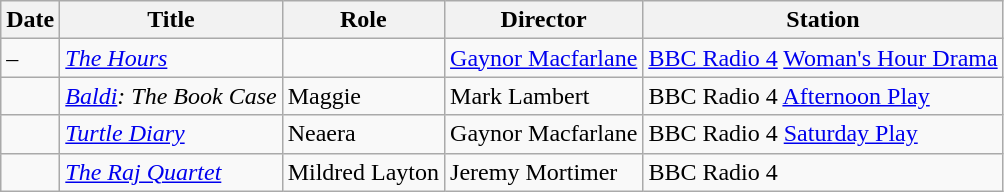<table class="wikitable sortable">
<tr>
<th>Date</th>
<th>Title</th>
<th>Role</th>
<th>Director</th>
<th>Station</th>
</tr>
<tr>
<td> – </td>
<td><em><a href='#'>The Hours</a></em></td>
<td></td>
<td><a href='#'>Gaynor Macfarlane</a></td>
<td><a href='#'>BBC Radio 4</a> <a href='#'>Woman's Hour Drama</a></td>
</tr>
<tr>
<td></td>
<td><em><a href='#'>Baldi</a>: The Book Case</em></td>
<td>Maggie</td>
<td>Mark Lambert</td>
<td>BBC Radio 4 <a href='#'>Afternoon Play</a></td>
</tr>
<tr>
<td></td>
<td><em><a href='#'>Turtle Diary</a></em></td>
<td>Neaera</td>
<td>Gaynor Macfarlane</td>
<td>BBC Radio 4 <a href='#'>Saturday Play</a></td>
</tr>
<tr>
<td></td>
<td><em><a href='#'>The Raj Quartet</a></em></td>
<td>Mildred Layton</td>
<td>Jeremy Mortimer</td>
<td>BBC Radio 4</td>
</tr>
</table>
